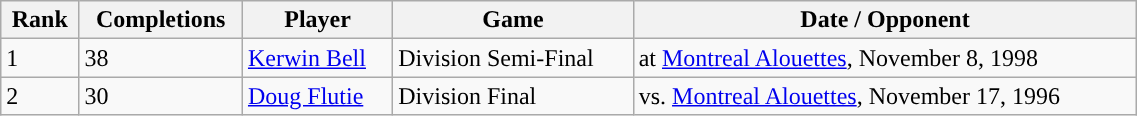<table class="wikitable" style="width:60%;">
<tr>
<th>Rank</th>
<th>Completions</th>
<th>Player</th>
<th>Game</th>
<th>Date / Opponent</th>
</tr>
<tr>
<td>1</td>
<td>38</td>
<td><a href='#'>Kerwin Bell</a></td>
<td>Division Semi-Final</td>
<td>at <a href='#'>Montreal Alouettes</a>, November 8, 1998</td>
</tr>
<tr>
<td>2</td>
<td>30</td>
<td><a href='#'>Doug Flutie</a></td>
<td>Division Final</td>
<td>vs. <a href='#'>Montreal Alouettes</a>, November 17, 1996</td>
</tr>
</table>
